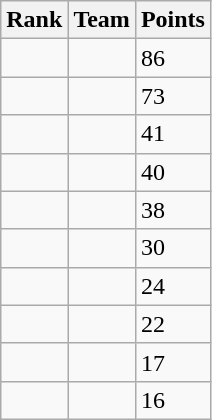<table class=wikitable>
<tr>
<th>Rank</th>
<th>Team</th>
<th>Points</th>
</tr>
<tr>
<td></td>
<td></td>
<td>86</td>
</tr>
<tr>
<td></td>
<td></td>
<td>73</td>
</tr>
<tr>
<td></td>
<td></td>
<td>41</td>
</tr>
<tr>
<td></td>
<td></td>
<td>40</td>
</tr>
<tr>
<td></td>
<td></td>
<td>38</td>
</tr>
<tr>
<td></td>
<td></td>
<td>30</td>
</tr>
<tr>
<td></td>
<td></td>
<td>24</td>
</tr>
<tr>
<td></td>
<td></td>
<td>22</td>
</tr>
<tr>
<td></td>
<td></td>
<td>17</td>
</tr>
<tr>
<td></td>
<td></td>
<td>16</td>
</tr>
</table>
